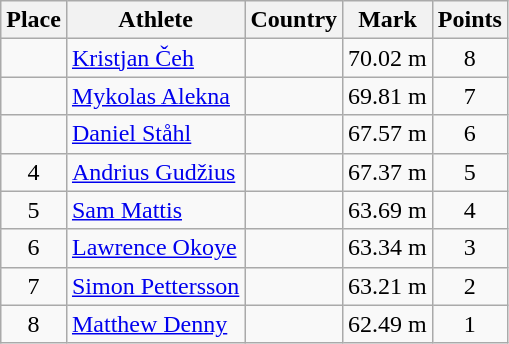<table class="wikitable">
<tr>
<th>Place</th>
<th>Athlete</th>
<th>Country</th>
<th>Mark</th>
<th>Points</th>
</tr>
<tr>
<td align=center></td>
<td><a href='#'>Kristjan Čeh</a></td>
<td></td>
<td>70.02 m</td>
<td align=center>8</td>
</tr>
<tr>
<td align=center></td>
<td><a href='#'>Mykolas Alekna</a></td>
<td></td>
<td>69.81 m</td>
<td align=center>7</td>
</tr>
<tr>
<td align=center></td>
<td><a href='#'>Daniel Ståhl</a></td>
<td></td>
<td>67.57 m</td>
<td align=center>6</td>
</tr>
<tr>
<td align=center>4</td>
<td><a href='#'>Andrius Gudžius</a></td>
<td></td>
<td>67.37 m</td>
<td align=center>5</td>
</tr>
<tr>
<td align=center>5</td>
<td><a href='#'>Sam Mattis</a></td>
<td></td>
<td>63.69 m</td>
<td align=center>4</td>
</tr>
<tr>
<td align=center>6</td>
<td><a href='#'>Lawrence Okoye</a></td>
<td></td>
<td>63.34 m</td>
<td align=center>3</td>
</tr>
<tr>
<td align=center>7</td>
<td><a href='#'>Simon Pettersson</a></td>
<td></td>
<td>63.21 m</td>
<td align=center>2</td>
</tr>
<tr>
<td align=center>8</td>
<td><a href='#'>Matthew Denny</a></td>
<td></td>
<td>62.49 m</td>
<td align=center>1</td>
</tr>
</table>
